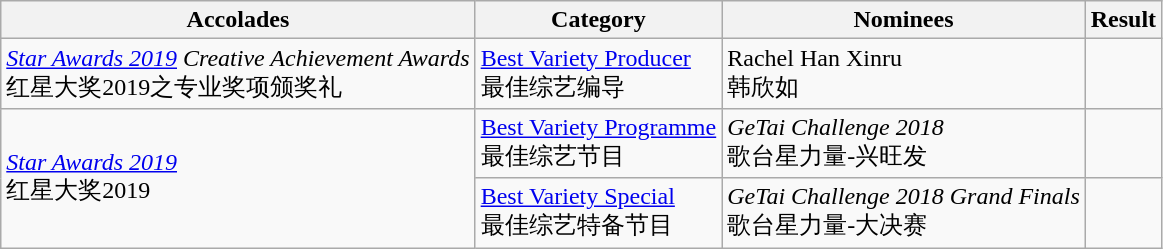<table class="wikitable sortable">
<tr>
<th>Accolades</th>
<th>Category</th>
<th>Nominees</th>
<th>Result</th>
</tr>
<tr>
<td><em><a href='#'>Star Awards 2019</a> Creative Achievement Awards</em> <br> 红星大奖2019之专业奖项颁奖礼</td>
<td><a href='#'>Best Variety Producer</a> <br> 最佳综艺编导</td>
<td>Rachel Han Xinru<br>韩欣如</td>
<td></td>
</tr>
<tr>
<td rowspan=2><em><a href='#'>Star Awards 2019</a></em> <br> 红星大奖2019</td>
<td><a href='#'>Best Variety Programme</a> <br> 最佳综艺节目</td>
<td><em>GeTai Challenge 2018</em> <br> 歌台星力量-兴旺发</td>
<td></td>
</tr>
<tr>
<td><a href='#'>Best Variety Special</a> <br> 最佳综艺特备节目</td>
<td><em>GeTai Challenge 2018 Grand Finals</em> <br> 歌台星力量-大决赛</td>
<td></td>
</tr>
</table>
